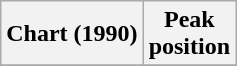<table class="wikitable">
<tr>
<th>Chart (1990)</th>
<th>Peak<br>position</th>
</tr>
<tr>
</tr>
</table>
